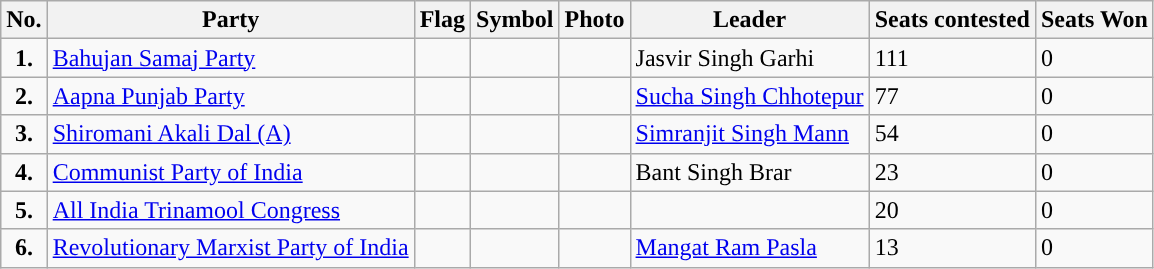<table class="wikitable">
<tr>
<th>No.</th>
<th>Party</th>
<th>Flag</th>
<th>Symbol</th>
<th>Photo</th>
<th>Leader</th>
<th>Seats contested</th>
<th>Seats Won</th>
</tr>
<tr>
<td style="text-align:center; background:"><strong>1.</strong></td>
<td><a href='#'>Bahujan Samaj Party</a></td>
<td></td>
<td></td>
<td></td>
<td>Jasvir Singh Garhi</td>
<td>111</td>
<td>0</td>
</tr>
<tr>
<td style="text-align:center; background:"><strong>2.</strong></td>
<td><a href='#'>Aapna Punjab Party</a></td>
<td></td>
<td></td>
<td></td>
<td><a href='#'>Sucha Singh Chhotepur</a></td>
<td>77</td>
<td>0</td>
</tr>
<tr>
<td style="text-align:center; background:"><strong>3.</strong></td>
<td><a href='#'>Shiromani Akali Dal (A)</a></td>
<td></td>
<td></td>
<td></td>
<td><a href='#'>Simranjit Singh Mann</a></td>
<td>54</td>
<td>0</td>
</tr>
<tr>
<td style="text-align:center; background:"><strong>4.</strong></td>
<td><a href='#'>Communist Party of India</a></td>
<td></td>
<td></td>
<td></td>
<td>Bant Singh Brar</td>
<td>23</td>
<td>0</td>
</tr>
<tr>
<td style="text-align:center; background:"><strong>5.</strong></td>
<td><a href='#'>All India Trinamool Congress</a></td>
<td></td>
<td></td>
<td></td>
<td></td>
<td>20</td>
<td>0</td>
</tr>
<tr>
<td style="text-align:center; background:"><strong>6.</strong></td>
<td><a href='#'>Revolutionary Marxist Party of India</a></td>
<td></td>
<td></td>
<td></td>
<td><a href='#'>Mangat Ram Pasla</a></td>
<td>13</td>
<td>0</td>
</tr>
</table>
